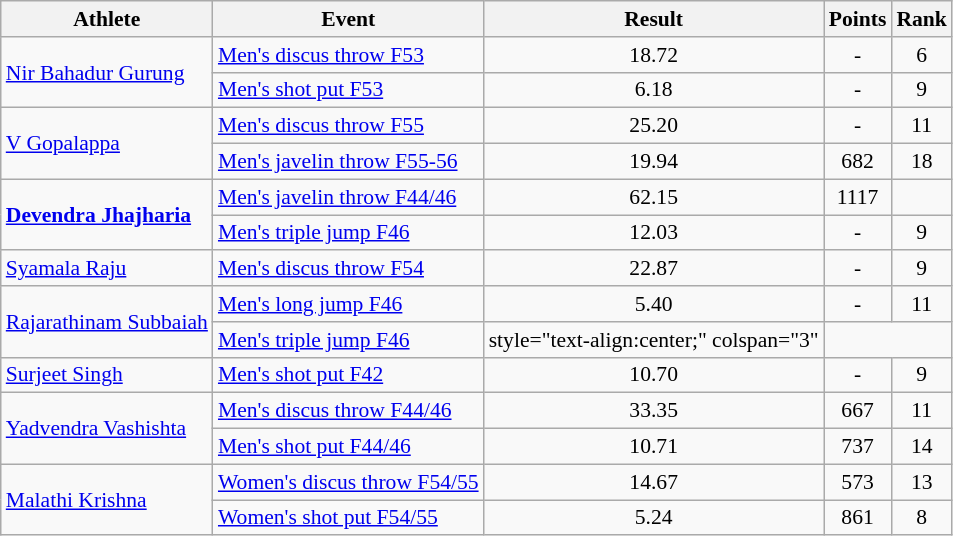<table class=wikitable style="font-size:90%">
<tr>
<th>Athlete</th>
<th>Event</th>
<th>Result</th>
<th>Points</th>
<th>Rank</th>
</tr>
<tr>
<td rowspan="2"><a href='#'>Nir Bahadur Gurung</a></td>
<td><a href='#'> Men's discus throw F53</a></td>
<td style="text-align:center;">18.72</td>
<td style="text-align:center;">-</td>
<td style="text-align:center;">6</td>
</tr>
<tr>
<td><a href='#'>Men's shot put F53</a></td>
<td style="text-align:center;">6.18</td>
<td style="text-align:center;">-</td>
<td style="text-align:center;">9</td>
</tr>
<tr>
<td rowspan="2"><a href='#'>V Gopalappa</a></td>
<td><a href='#'> Men's discus throw F55</a></td>
<td style="text-align:center;">25.20</td>
<td style="text-align:center;">-</td>
<td style="text-align:center;">11</td>
</tr>
<tr>
<td><a href='#'> Men's javelin throw F55-56</a></td>
<td style="text-align:center;">19.94</td>
<td style="text-align:center;">682</td>
<td style="text-align:center;">18</td>
</tr>
<tr>
<td rowspan="2"><strong><a href='#'>Devendra Jhajharia</a></strong></td>
<td><a href='#'>Men's javelin throw F44/46</a></td>
<td style="text-align:center;">62.15 <strong></strong></td>
<td style="text-align:center;">1117</td>
<td style="text-align:center;"></td>
</tr>
<tr>
<td><a href='#'>Men's triple jump F46</a></td>
<td style="text-align:center;">12.03</td>
<td style="text-align:center;">-</td>
<td style="text-align:center;">9</td>
</tr>
<tr>
<td><a href='#'>Syamala Raju</a></td>
<td><a href='#'>Men's discus throw F54</a></td>
<td style="text-align:center;">22.87</td>
<td style="text-align:center;">-</td>
<td style="text-align:center;">9</td>
</tr>
<tr>
<td rowspan="2"><a href='#'>Rajarathinam Subbaiah</a></td>
<td><a href='#'>Men's long jump F46</a></td>
<td style="text-align:center;">5.40</td>
<td style="text-align:center;">-</td>
<td style="text-align:center;">11</td>
</tr>
<tr>
<td><a href='#'>Men's triple jump F46</a></td>
<td>style="text-align:center;" colspan="3" </td>
</tr>
<tr>
<td><a href='#'>Surjeet Singh</a></td>
<td><a href='#'>Men's shot put F42</a></td>
<td style="text-align:center;">10.70</td>
<td style="text-align:center;">-</td>
<td style="text-align:center;">9</td>
</tr>
<tr>
<td rowspan="2"><a href='#'>Yadvendra Vashishta</a></td>
<td><a href='#'>Men's discus throw F44/46</a></td>
<td style="text-align:center;">33.35</td>
<td style="text-align:center;">667</td>
<td style="text-align:center;">11</td>
</tr>
<tr>
<td><a href='#'>Men's shot put F44/46</a></td>
<td style="text-align:center;">10.71</td>
<td style="text-align:center;">737</td>
<td style="text-align:center;">14</td>
</tr>
<tr>
<td rowspan="2"><a href='#'>Malathi Krishna</a></td>
<td><a href='#'>Women's discus throw F54/55</a></td>
<td style="text-align:center;">14.67</td>
<td style="text-align:center;">573</td>
<td style="text-align:center;">13</td>
</tr>
<tr>
<td><a href='#'>Women's shot put F54/55</a></td>
<td style="text-align:center;">5.24</td>
<td style="text-align:center;">861</td>
<td style="text-align:center;">8</td>
</tr>
</table>
